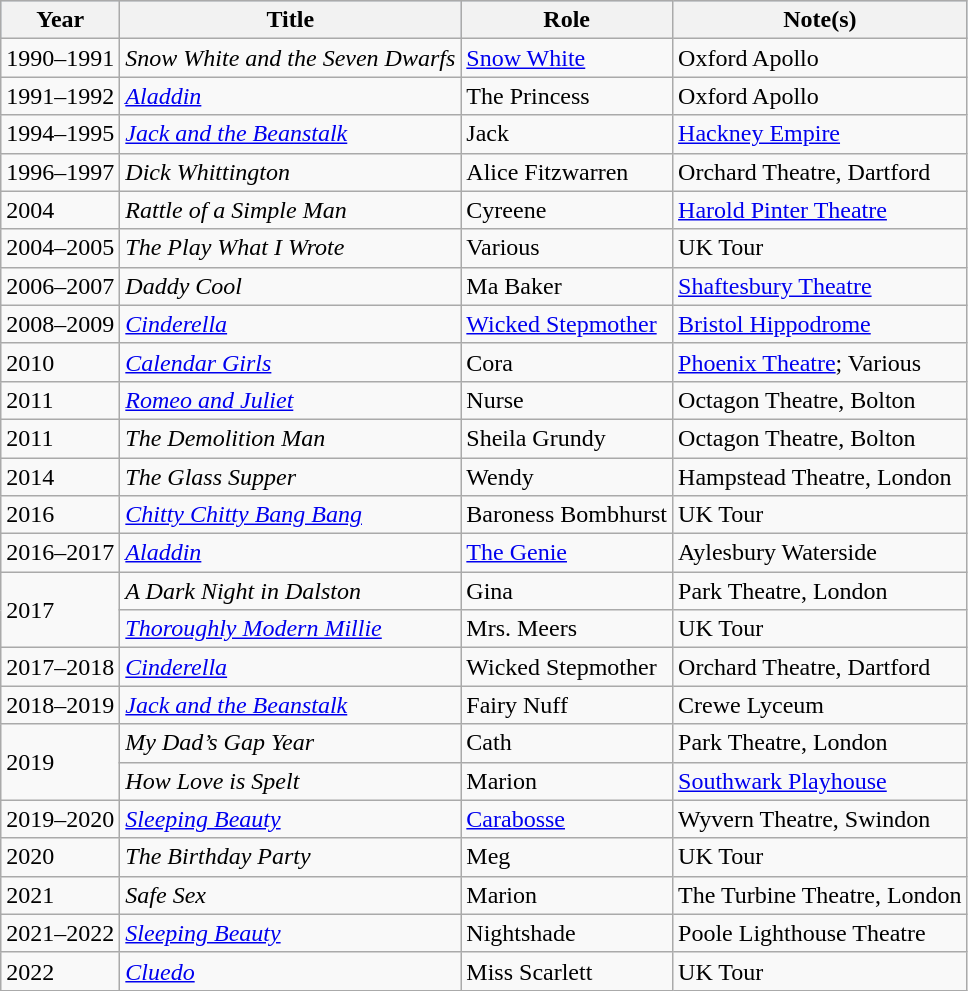<table class="wikitable">
<tr style="background:#b0c4de; text-align:center;">
<th>Year</th>
<th>Title</th>
<th>Role</th>
<th>Note(s)</th>
</tr>
<tr>
<td>1990–1991</td>
<td><em>Snow White and the Seven Dwarfs</em></td>
<td><a href='#'>Snow White</a></td>
<td>Oxford Apollo</td>
</tr>
<tr>
<td>1991–1992</td>
<td><em><a href='#'>Aladdin</a></em></td>
<td>The Princess</td>
<td>Oxford Apollo</td>
</tr>
<tr>
<td>1994–1995</td>
<td><em><a href='#'>Jack and the Beanstalk</a></em></td>
<td>Jack</td>
<td><a href='#'>Hackney Empire</a></td>
</tr>
<tr>
<td>1996–1997</td>
<td><em>Dick Whittington</em></td>
<td>Alice Fitzwarren</td>
<td>Orchard Theatre, Dartford</td>
</tr>
<tr>
<td>2004</td>
<td><em>Rattle of a Simple Man</em></td>
<td>Cyreene</td>
<td><a href='#'>Harold Pinter Theatre</a></td>
</tr>
<tr>
<td>2004–2005</td>
<td><em>The Play What I Wrote</em></td>
<td>Various</td>
<td>UK Tour</td>
</tr>
<tr>
<td>2006–2007</td>
<td><em>Daddy Cool</em></td>
<td>Ma Baker</td>
<td><a href='#'>Shaftesbury Theatre</a></td>
</tr>
<tr>
<td>2008–2009</td>
<td><em><a href='#'>Cinderella</a></em></td>
<td><a href='#'>Wicked Stepmother</a></td>
<td><a href='#'>Bristol Hippodrome</a></td>
</tr>
<tr>
<td>2010</td>
<td><em><a href='#'>Calendar Girls</a></em></td>
<td>Cora</td>
<td><a href='#'>Phoenix Theatre</a>; Various</td>
</tr>
<tr>
<td>2011</td>
<td><em><a href='#'>Romeo and Juliet</a></em></td>
<td>Nurse</td>
<td>Octagon Theatre, Bolton</td>
</tr>
<tr>
<td>2011</td>
<td><em>The Demolition Man</em></td>
<td>Sheila Grundy</td>
<td>Octagon Theatre, Bolton</td>
</tr>
<tr>
<td>2014</td>
<td><em>The Glass Supper</em></td>
<td>Wendy</td>
<td>Hampstead Theatre, London</td>
</tr>
<tr>
<td>2016</td>
<td><em><a href='#'>Chitty Chitty Bang Bang</a></em></td>
<td>Baroness Bombhurst</td>
<td>UK Tour</td>
</tr>
<tr>
<td>2016–2017</td>
<td><em><a href='#'>Aladdin</a></em></td>
<td><a href='#'>The Genie</a></td>
<td>Aylesbury Waterside</td>
</tr>
<tr>
<td rowspan=2>2017</td>
<td><em>A Dark Night in Dalston</em></td>
<td>Gina</td>
<td>Park Theatre, London</td>
</tr>
<tr>
<td><em><a href='#'>Thoroughly Modern Millie</a></em></td>
<td>Mrs. Meers</td>
<td>UK Tour</td>
</tr>
<tr>
<td>2017–2018</td>
<td><em><a href='#'>Cinderella</a></em></td>
<td>Wicked Stepmother</td>
<td>Orchard Theatre, Dartford</td>
</tr>
<tr>
<td>2018–2019</td>
<td><em><a href='#'>Jack and the Beanstalk</a></em></td>
<td>Fairy Nuff</td>
<td>Crewe Lyceum</td>
</tr>
<tr>
<td rowspan=2>2019</td>
<td><em>My Dad’s Gap Year</em></td>
<td>Cath</td>
<td>Park Theatre, London</td>
</tr>
<tr>
<td><em>How Love is Spelt</em></td>
<td>Marion</td>
<td><a href='#'>Southwark Playhouse</a></td>
</tr>
<tr>
<td>2019–2020</td>
<td><em><a href='#'>Sleeping Beauty</a></em></td>
<td><a href='#'>Carabosse</a></td>
<td>Wyvern Theatre, Swindon</td>
</tr>
<tr>
<td>2020</td>
<td><em>The Birthday Party</em></td>
<td>Meg</td>
<td>UK Tour</td>
</tr>
<tr>
<td>2021</td>
<td><em>Safe Sex</em></td>
<td>Marion</td>
<td>The Turbine Theatre, London</td>
</tr>
<tr>
<td>2021–2022</td>
<td><em><a href='#'>Sleeping Beauty</a></em></td>
<td>Nightshade</td>
<td>Poole Lighthouse Theatre</td>
</tr>
<tr>
<td>2022</td>
<td><em><a href='#'>Cluedo</a></em></td>
<td>Miss Scarlett</td>
<td>UK Tour</td>
</tr>
</table>
